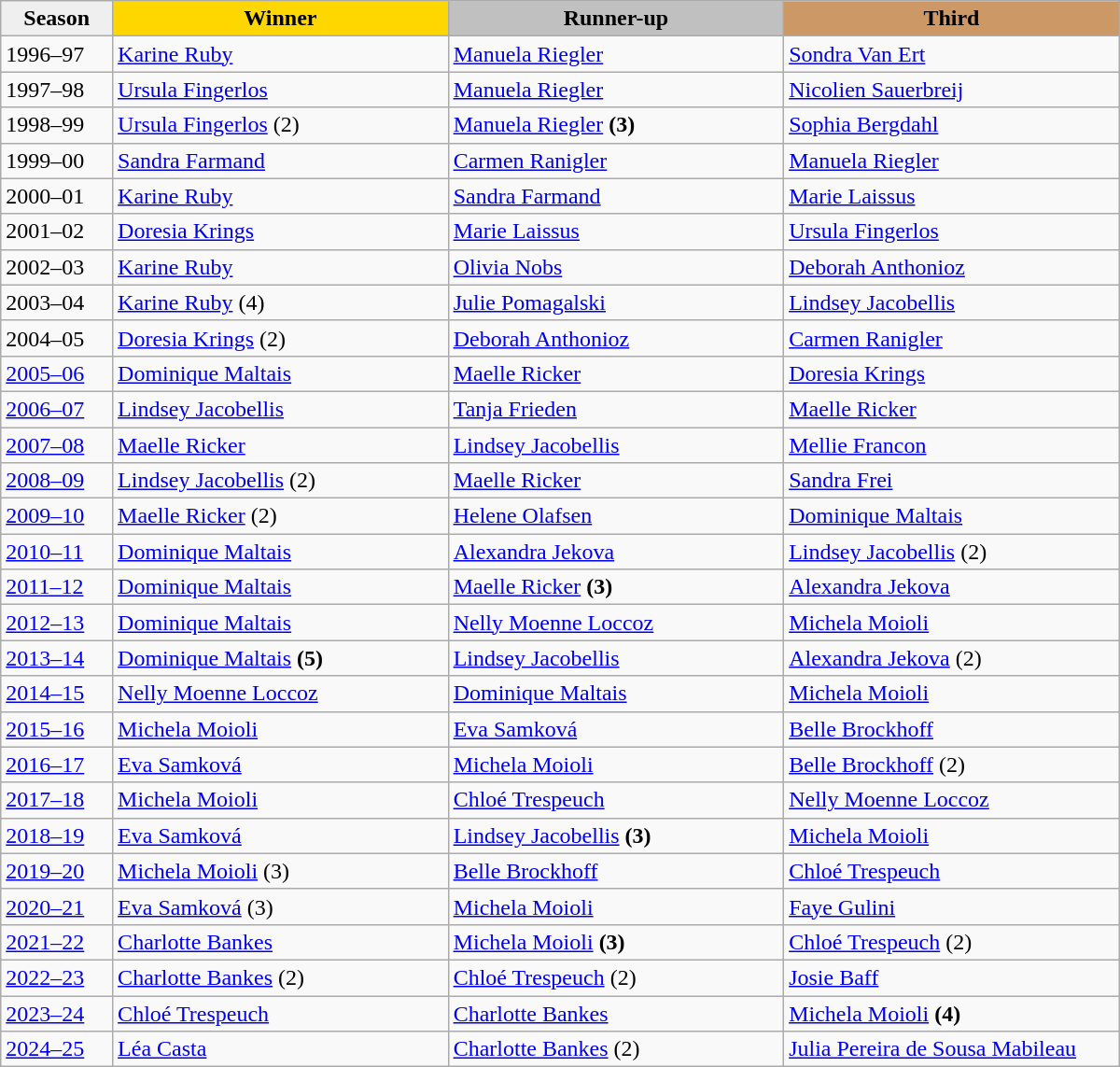<table class="wikitable sortable" style="width:800px;">
<tr>
<th style="width:10%; background:#efefef;">Season</th>
<th style="width:30%; background:gold">Winner</th>
<th style="width:30%; background:silver">Runner-up</th>
<th style="width:30%; background:#CC9966">Third</th>
</tr>
<tr>
<td>1996–97</td>
<td> <a href='#'>Karine Ruby</a></td>
<td> <a href='#'>Manuela Riegler</a></td>
<td> <a href='#'>Sondra Van Ert</a></td>
</tr>
<tr>
<td>1997–98</td>
<td> <a href='#'>Ursula Fingerlos</a></td>
<td> <a href='#'>Manuela Riegler</a></td>
<td> <a href='#'>Nicolien Sauerbreij</a></td>
</tr>
<tr>
<td>1998–99</td>
<td> <a href='#'>Ursula Fingerlos</a> (2)</td>
<td> <a href='#'>Manuela Riegler</a> <strong>(3)</strong></td>
<td> <a href='#'>Sophia Bergdahl</a></td>
</tr>
<tr>
<td>1999–00</td>
<td> <a href='#'>Sandra Farmand</a></td>
<td> <a href='#'>Carmen Ranigler</a></td>
<td> <a href='#'>Manuela Riegler</a></td>
</tr>
<tr>
<td>2000–01</td>
<td> <a href='#'>Karine Ruby</a></td>
<td> <a href='#'>Sandra Farmand</a></td>
<td> <a href='#'>Marie Laissus</a></td>
</tr>
<tr>
<td>2001–02</td>
<td> <a href='#'>Doresia Krings</a></td>
<td> <a href='#'>Marie Laissus</a></td>
<td> <a href='#'>Ursula Fingerlos</a></td>
</tr>
<tr>
<td>2002–03</td>
<td> <a href='#'>Karine Ruby</a></td>
<td> <a href='#'>Olivia Nobs</a></td>
<td> <a href='#'>Deborah Anthonioz</a></td>
</tr>
<tr>
<td>2003–04</td>
<td> <a href='#'>Karine Ruby</a> (4)</td>
<td> <a href='#'>Julie Pomagalski</a></td>
<td> <a href='#'>Lindsey Jacobellis</a></td>
</tr>
<tr>
<td>2004–05</td>
<td> <a href='#'>Doresia Krings</a> (2)</td>
<td> <a href='#'>Deborah Anthonioz</a></td>
<td> <a href='#'>Carmen Ranigler</a></td>
</tr>
<tr>
<td><a href='#'>2005–06</a></td>
<td> <a href='#'>Dominique Maltais</a></td>
<td> <a href='#'>Maelle Ricker</a></td>
<td> <a href='#'>Doresia Krings</a></td>
</tr>
<tr>
<td><a href='#'>2006–07</a></td>
<td> <a href='#'>Lindsey Jacobellis</a></td>
<td> <a href='#'>Tanja Frieden</a></td>
<td> <a href='#'>Maelle Ricker</a></td>
</tr>
<tr>
<td><a href='#'>2007–08</a></td>
<td> <a href='#'>Maelle Ricker</a></td>
<td> <a href='#'>Lindsey Jacobellis</a></td>
<td> <a href='#'>Mellie Francon</a></td>
</tr>
<tr>
<td><a href='#'>2008–09</a></td>
<td> <a href='#'>Lindsey Jacobellis</a> (2)</td>
<td> <a href='#'>Maelle Ricker</a></td>
<td> <a href='#'>Sandra Frei</a></td>
</tr>
<tr>
<td><a href='#'>2009–10</a></td>
<td> <a href='#'>Maelle Ricker</a> (2)</td>
<td> <a href='#'>Helene Olafsen</a></td>
<td> <a href='#'>Dominique Maltais</a></td>
</tr>
<tr>
<td><a href='#'>2010–11</a></td>
<td> <a href='#'>Dominique Maltais</a></td>
<td> <a href='#'>Alexandra Jekova</a></td>
<td> <a href='#'>Lindsey Jacobellis</a> (2)</td>
</tr>
<tr>
<td><a href='#'>2011–12</a></td>
<td> <a href='#'>Dominique Maltais</a></td>
<td> <a href='#'>Maelle Ricker</a> <strong>(3)</strong></td>
<td> <a href='#'>Alexandra Jekova</a></td>
</tr>
<tr>
<td><a href='#'>2012–13</a></td>
<td> <a href='#'>Dominique Maltais</a></td>
<td> <a href='#'>Nelly Moenne Loccoz</a></td>
<td> <a href='#'>Michela Moioli</a></td>
</tr>
<tr>
<td><a href='#'>2013–14</a></td>
<td> <a href='#'>Dominique Maltais</a> <strong>(5)</strong></td>
<td> <a href='#'>Lindsey Jacobellis</a></td>
<td> <a href='#'>Alexandra Jekova</a> (2)</td>
</tr>
<tr>
<td><a href='#'>2014–15</a></td>
<td> <a href='#'>Nelly Moenne Loccoz</a></td>
<td> <a href='#'>Dominique Maltais</a></td>
<td> <a href='#'>Michela Moioli</a></td>
</tr>
<tr>
<td><a href='#'>2015–16</a></td>
<td> <a href='#'>Michela Moioli</a></td>
<td> <a href='#'>Eva Samková</a></td>
<td> <a href='#'>Belle Brockhoff</a></td>
</tr>
<tr>
<td><a href='#'>2016–17</a></td>
<td> <a href='#'>Eva Samková</a></td>
<td> <a href='#'>Michela Moioli</a></td>
<td> <a href='#'>Belle Brockhoff</a> (2)</td>
</tr>
<tr>
<td><a href='#'>2017–18</a></td>
<td> <a href='#'>Michela Moioli</a></td>
<td> <a href='#'>Chloé Trespeuch</a></td>
<td> <a href='#'>Nelly Moenne Loccoz</a></td>
</tr>
<tr>
<td><a href='#'>2018–19</a></td>
<td> <a href='#'>Eva Samková</a></td>
<td> <a href='#'>Lindsey Jacobellis</a> <strong>(3)</strong></td>
<td> <a href='#'>Michela Moioli</a></td>
</tr>
<tr>
<td><a href='#'>2019–20</a></td>
<td> <a href='#'>Michela Moioli</a> (3)</td>
<td> <a href='#'>Belle Brockhoff</a></td>
<td> <a href='#'>Chloé Trespeuch</a></td>
</tr>
<tr>
<td><a href='#'>2020–21</a></td>
<td> <a href='#'>Eva Samková</a> (3)</td>
<td> <a href='#'>Michela Moioli</a></td>
<td> <a href='#'>Faye Gulini</a></td>
</tr>
<tr>
<td><a href='#'>2021–22</a></td>
<td> <a href='#'>Charlotte Bankes</a></td>
<td> <a href='#'>Michela Moioli</a> <strong>(3)</strong></td>
<td> <a href='#'>Chloé Trespeuch</a> (2)</td>
</tr>
<tr>
<td><a href='#'>2022–23</a></td>
<td> <a href='#'>Charlotte Bankes</a> (2)</td>
<td> <a href='#'>Chloé Trespeuch</a> (2)</td>
<td> <a href='#'>Josie Baff</a></td>
</tr>
<tr>
<td><a href='#'>2023–24</a></td>
<td> <a href='#'>Chloé Trespeuch</a></td>
<td> <a href='#'>Charlotte Bankes</a></td>
<td> <a href='#'>Michela Moioli</a> <strong>(4)</strong></td>
</tr>
<tr>
<td><a href='#'>2024–25</a></td>
<td> <a href='#'>Léa Casta</a></td>
<td> <a href='#'>Charlotte Bankes</a> (2)</td>
<td> <a href='#'>Julia Pereira de Sousa Mabileau</a></td>
</tr>
</table>
